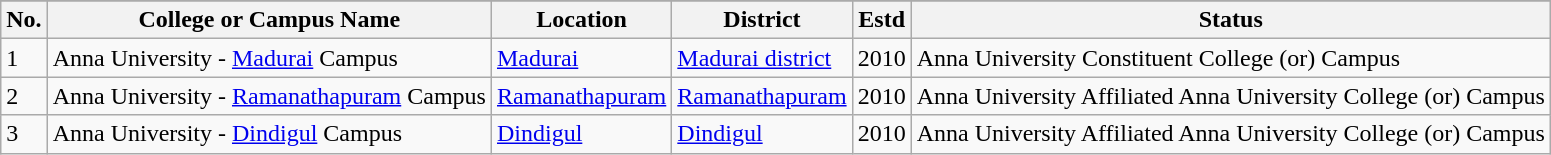<table class="wikitable sortable">
<tr>
</tr>
<tr>
<th>No.</th>
<th>College or Campus Name</th>
<th>Location</th>
<th>District</th>
<th>Estd</th>
<th>Status</th>
</tr>
<tr>
<td>1</td>
<td>Anna University - <a href='#'>Madurai</a> Campus</td>
<td><a href='#'>Madurai</a></td>
<td><a href='#'>Madurai district</a></td>
<td>2010</td>
<td>Anna University Constituent College (or) Campus</td>
</tr>
<tr>
<td>2</td>
<td>Anna University - <a href='#'>Ramanathapuram</a> Campus</td>
<td><a href='#'>Ramanathapuram</a></td>
<td><a href='#'>Ramanathapuram</a></td>
<td>2010</td>
<td>Anna University Affiliated Anna University College (or) Campus</td>
</tr>
<tr>
<td>3</td>
<td>Anna University - <a href='#'>Dindigul</a> Campus</td>
<td><a href='#'>Dindigul</a></td>
<td><a href='#'>Dindigul</a></td>
<td>2010</td>
<td>Anna University Affiliated Anna University College (or) Campus</td>
</tr>
</table>
